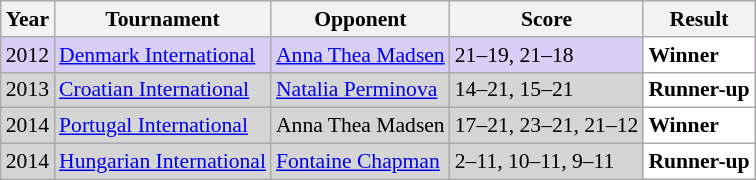<table class="sortable wikitable" style="font-size: 90%;">
<tr>
<th>Year</th>
<th>Tournament</th>
<th>Opponent</th>
<th>Score</th>
<th>Result</th>
</tr>
<tr style="background:#D8CEF6">
<td align="center">2012</td>
<td align="left"><a href='#'>Denmark International</a></td>
<td align="left"> <a href='#'>Anna Thea Madsen</a></td>
<td align="left">21–19, 21–18</td>
<td style="text-align:left; background:white"> <strong>Winner</strong></td>
</tr>
<tr style="background:#D5D5D5">
<td align="center">2013</td>
<td align="left"><a href='#'>Croatian International</a></td>
<td align="left"> <a href='#'>Natalia Perminova</a></td>
<td align="left">14–21, 15–21</td>
<td style="text-align:left; background:white"> <strong>Runner-up</strong></td>
</tr>
<tr style="background:#D5D5D5">
<td align="center">2014</td>
<td align="left"><a href='#'>Portugal International</a></td>
<td align="left"> Anna Thea Madsen</td>
<td align="left">17–21, 23–21, 21–12</td>
<td style="text-align:left; background:white"> <strong>Winner</strong></td>
</tr>
<tr style="background:#D5D5D5">
<td align="center">2014</td>
<td align="left"><a href='#'>Hungarian International</a></td>
<td align="left"> <a href='#'>Fontaine Chapman</a></td>
<td align="left">2–11, 10–11, 9–11</td>
<td style="text-align:left; background:white"> <strong>Runner-up</strong></td>
</tr>
</table>
